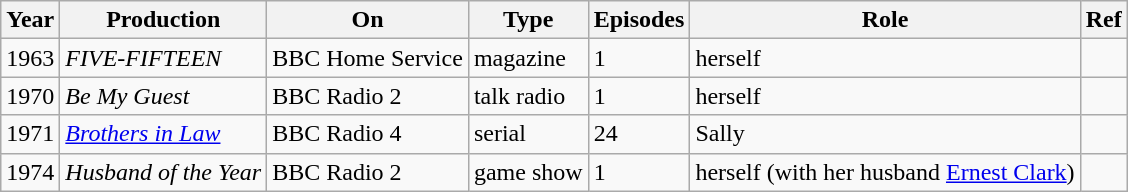<table class="wikitable">
<tr>
<th>Year</th>
<th>Production</th>
<th>On</th>
<th>Type</th>
<th>Episodes</th>
<th>Role</th>
<th>Ref</th>
</tr>
<tr>
<td>1963</td>
<td><em>FIVE-FIFTEEN</em></td>
<td>BBC Home Service</td>
<td>magazine</td>
<td>1</td>
<td>herself</td>
<td></td>
</tr>
<tr>
<td>1970</td>
<td><em>Be My Guest</em></td>
<td>BBC Radio 2</td>
<td>talk radio</td>
<td>1</td>
<td>herself</td>
<td></td>
</tr>
<tr>
<td>1971</td>
<td><em><a href='#'>Brothers in Law</a></em></td>
<td>BBC Radio 4</td>
<td>serial</td>
<td>24</td>
<td>Sally</td>
<td></td>
</tr>
<tr>
<td>1974</td>
<td><em>Husband of the Year</em></td>
<td>BBC Radio 2</td>
<td>game show</td>
<td>1</td>
<td>herself (with her husband <a href='#'>Ernest Clark</a>)</td>
<td></td>
</tr>
</table>
